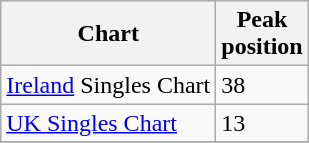<table class="wikitable">
<tr>
<th>Chart</th>
<th>Peak<br>position</th>
</tr>
<tr>
<td><a href='#'>Ireland</a> Singles Chart</td>
<td>38</td>
</tr>
<tr>
<td><a href='#'>UK Singles Chart</a></td>
<td>13</td>
</tr>
<tr>
</tr>
</table>
